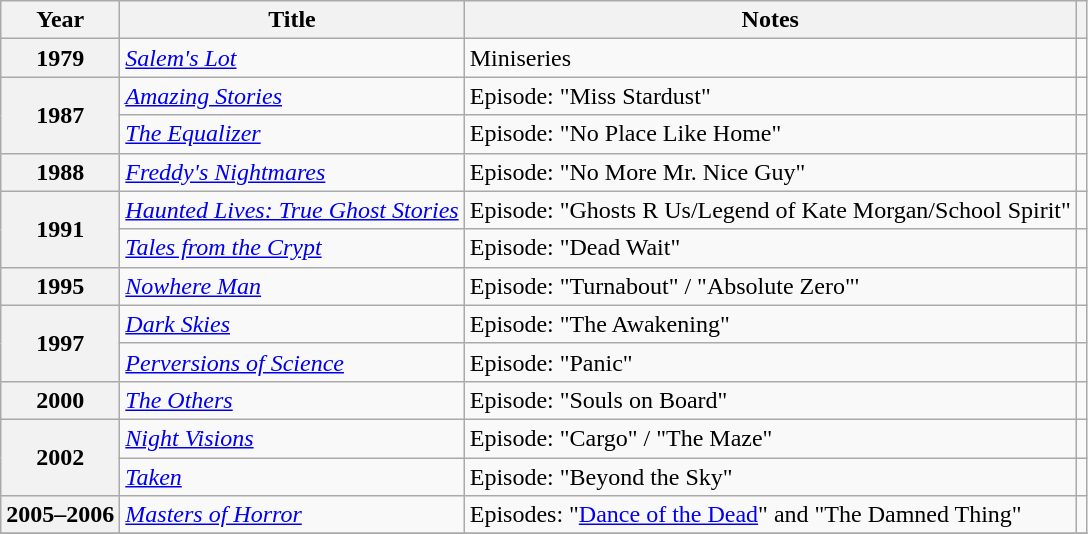<table class="wikitable plainrowheaders" style="margin-right: 0;">
<tr>
<th scope="col">Year</th>
<th scope="col">Title</th>
<th scope="col">Notes</th>
<th scope="col"></th>
</tr>
<tr>
<th scope="row">1979</th>
<td><em><a href='#'>Salem's Lot</a></em></td>
<td>Miniseries</td>
<td style="text-align:center;"></td>
</tr>
<tr>
<th scope="row" rowspan=2>1987</th>
<td><em><a href='#'>Amazing Stories</a></em></td>
<td>Episode: "Miss Stardust"</td>
<td style="text-align:center;"></td>
</tr>
<tr>
<td><em><a href='#'>The Equalizer</a></em></td>
<td>Episode: "No Place Like Home"</td>
<td style="text-align:center;"></td>
</tr>
<tr>
<th scope="row">1988</th>
<td><em><a href='#'>Freddy's Nightmares</a></em></td>
<td>Episode: "No More Mr. Nice Guy"</td>
<td style="text-align:center;"></td>
</tr>
<tr>
<th scope="row" rowspan=2>1991</th>
<td><em><a href='#'>Haunted Lives: True Ghost Stories</a></em></td>
<td>Episode: "Ghosts R Us/Legend of Kate Morgan/School Spirit"</td>
<td style="text-align:center;"></td>
</tr>
<tr>
<td><em><a href='#'>Tales from the Crypt</a></em></td>
<td>Episode: "Dead Wait"</td>
<td style="text-align:center;"></td>
</tr>
<tr>
<th scope="row">1995</th>
<td><em><a href='#'>Nowhere Man</a></em></td>
<td>Episode: "Turnabout" / "Absolute Zero"'</td>
<td style="text-align:center;"></td>
</tr>
<tr>
<th scope="row" rowspan=2>1997</th>
<td><em><a href='#'>Dark Skies</a></em></td>
<td>Episode: "The Awakening"</td>
<td style="text-align:center;"></td>
</tr>
<tr>
<td><em><a href='#'>Perversions of Science</a></em></td>
<td>Episode: "Panic"</td>
<td style="text-align:center;"></td>
</tr>
<tr>
<th scope="row">2000</th>
<td><em><a href='#'>The Others</a></em></td>
<td>Episode: "Souls on Board"</td>
<td style="text-align:center;"></td>
</tr>
<tr>
<th scope="row" rowspan=2>2002</th>
<td><em><a href='#'>Night Visions</a></em></td>
<td>Episode: "Cargo" / "The Maze"</td>
<td style="text-align:center;"></td>
</tr>
<tr>
<td><em><a href='#'>Taken</a></em></td>
<td>Episode: "Beyond the Sky"</td>
<td style="text-align:center;"></td>
</tr>
<tr>
<th scope="row">2005–2006</th>
<td><em><a href='#'>Masters of Horror</a></em></td>
<td>Episodes: "<a href='#'>Dance of the Dead</a>" and "The Damned Thing"</td>
<td style="text-align:center;"></td>
</tr>
<tr>
</tr>
</table>
